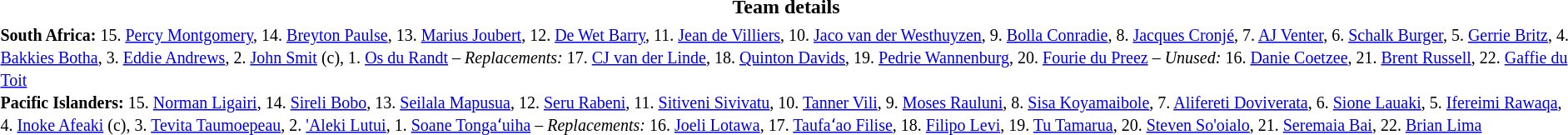<table border="0" width="100%" class="collapsible collapsed">
<tr>
<th>Team details</th>
</tr>
<tr>
<td><small><strong>South Africa:</strong> 15. <a href='#'>Percy Montgomery</a>, 14. <a href='#'>Breyton Paulse</a>, 13. <a href='#'>Marius Joubert</a>, 12. <a href='#'>De Wet Barry</a>, 11. <a href='#'>Jean de Villiers</a>, 10. <a href='#'>Jaco van der Westhuyzen</a>, 9. <a href='#'>Bolla Conradie</a>, 8. <a href='#'>Jacques Cronjé</a>, 7. <a href='#'>AJ Venter</a>, 6. <a href='#'>Schalk Burger</a>, 5. <a href='#'>Gerrie Britz</a>, 4. <a href='#'>Bakkies Botha</a>, 3. <a href='#'>Eddie Andrews</a>, 2. <a href='#'>John Smit</a> (c), 1. <a href='#'>Os du Randt</a> – <em>Replacements:</em> 17. <a href='#'>CJ van der Linde</a>, 18. <a href='#'>Quinton Davids</a>, 19. <a href='#'>Pedrie Wannenburg</a>, 20. <a href='#'>Fourie du Preez</a> – <em>Unused:</em> 16. <a href='#'>Danie Coetzee</a>, 21. <a href='#'>Brent Russell</a>, 22. <a href='#'>Gaffie du Toit</a></small><br><small><strong>Pacific Islanders:</strong> 15. <a href='#'>Norman Ligairi</a>, 14. <a href='#'>Sireli Bobo</a>, 13. <a href='#'>Seilala Mapusua</a>, 12. <a href='#'>Seru Rabeni</a>, 11. <a href='#'>Sitiveni Sivivatu</a>, 10. <a href='#'>Tanner Vili</a>, 9. <a href='#'>Moses Rauluni</a>, 8. <a href='#'>Sisa Koyamaibole</a>, 7. <a href='#'>Alifereti Doviverata</a>, 6. <a href='#'>Sione Lauaki</a>, 5. <a href='#'>Ifereimi Rawaqa</a>, 4. <a href='#'>Inoke Afeaki</a> (c), 3. <a href='#'>Tevita Taumoepeau</a>, 2. <a href='#'>'Aleki Lutui</a>, 1. <a href='#'>Soane Tongaʻuiha</a> – <em>Replacements:</em> 16. <a href='#'>Joeli Lotawa</a>, 17. <a href='#'>Taufaʻao Filise</a>, 18. <a href='#'>Filipo Levi</a>, 19. <a href='#'>Tu Tamarua</a>, 20. <a href='#'>Steven So'oialo</a>, 21. <a href='#'>Seremaia Bai</a>, 22. <a href='#'>Brian Lima</a> </small></td>
</tr>
</table>
